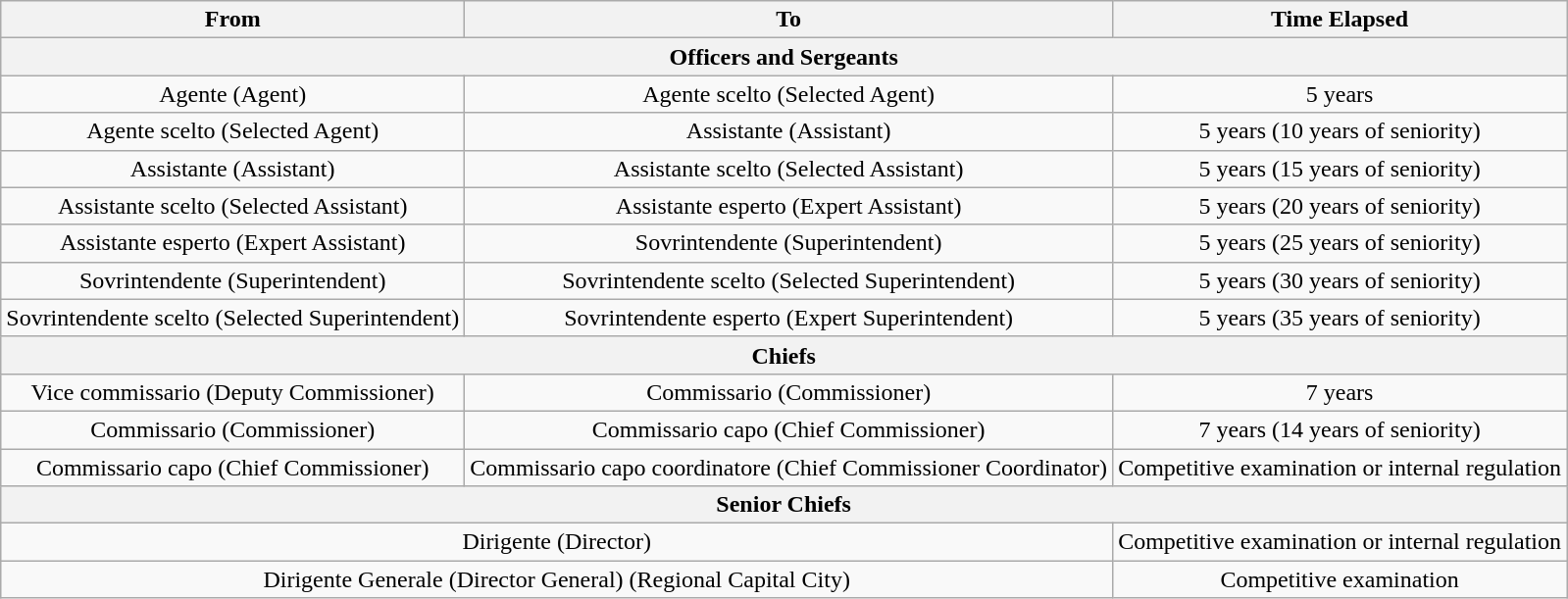<table class="wikitable sortable">
<tr>
<th>From</th>
<th>To</th>
<th>Time Elapsed</th>
</tr>
<tr align="center">
<th colspan="3">Officers and Sergeants</th>
</tr>
<tr align="center">
<td>Agente (Agent)</td>
<td>Agente scelto (Selected Agent)</td>
<td>5 years</td>
</tr>
<tr align="center">
<td>Agente scelto (Selected Agent)</td>
<td>Assistante (Assistant)</td>
<td>5 years (10 years of seniority)</td>
</tr>
<tr align="center">
<td>Assistante (Assistant)</td>
<td>Assistante scelto (Selected Assistant)</td>
<td>5 years (15 years of seniority)</td>
</tr>
<tr align="center">
<td>Assistante scelto (Selected Assistant)</td>
<td>Assistante esperto (Expert Assistant)</td>
<td>5 years (20 years of seniority)</td>
</tr>
<tr align="center">
<td>Assistante esperto (Expert Assistant)</td>
<td>Sovrintendente (Superintendent)</td>
<td>5 years (25 years of seniority)</td>
</tr>
<tr align="center">
<td>Sovrintendente (Superintendent)</td>
<td>Sovrintendente scelto (Selected Superintendent)</td>
<td>5 years (30 years of seniority)</td>
</tr>
<tr align="center">
<td>Sovrintendente scelto (Selected Superintendent)</td>
<td>Sovrintendente esperto (Expert Superintendent)</td>
<td>5 years (35 years of seniority)</td>
</tr>
<tr align="center">
<th colspan="3">Chiefs</th>
</tr>
<tr align="center">
<td>Vice commissario (Deputy Commissioner)</td>
<td>Commissario (Commissioner)</td>
<td>7 years</td>
</tr>
<tr align="center">
<td>Commissario (Commissioner)</td>
<td>Commissario capo (Chief Commissioner)</td>
<td>7 years (14 years of seniority)</td>
</tr>
<tr align="center">
<td>Commissario capo (Chief Commissioner)</td>
<td>Commissario capo coordinatore (Chief Commissioner Coordinator)</td>
<td>Competitive examination or internal regulation</td>
</tr>
<tr align="center">
<th colspan="3">Senior Chiefs</th>
</tr>
<tr align="center">
<td colspan="2">Dirigente (Director)</td>
<td>Competitive examination or internal regulation</td>
</tr>
<tr align="center">
<td colspan="2">Dirigente  Generale (Director General) (Regional Capital City)</td>
<td>Competitive examination</td>
</tr>
</table>
